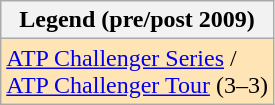<table class="wikitable">
<tr>
<th>Legend (pre/post 2009)</th>
</tr>
<tr style="background:moccasin">
<td><a href='#'>ATP Challenger Series</a> /<br><a href='#'>ATP Challenger Tour</a> (3–3)</td>
</tr>
</table>
